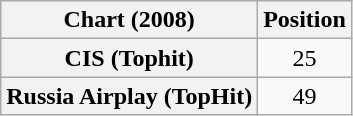<table class="wikitable plainrowheaders" style="text-align:center;">
<tr>
<th scope="col">Chart (2008)</th>
<th scope="col">Position</th>
</tr>
<tr>
<th scope="row">CIS (Tophit)</th>
<td>25</td>
</tr>
<tr>
<th scope="row">Russia Airplay (TopHit)</th>
<td>49</td>
</tr>
</table>
